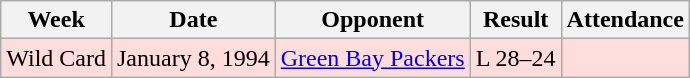<table class="wikitable" align="center">
<tr>
<th>Week</th>
<th>Date</th>
<th>Opponent</th>
<th>Result</th>
<th>Attendance</th>
</tr>
<tr style="background: #ffdddd;" align="center">
<td>Wild Card</td>
<td>January 8, 1994</td>
<td><a href='#'>Green Bay Packers</a></td>
<td>L 28–24</td>
<td></td>
</tr>
</table>
